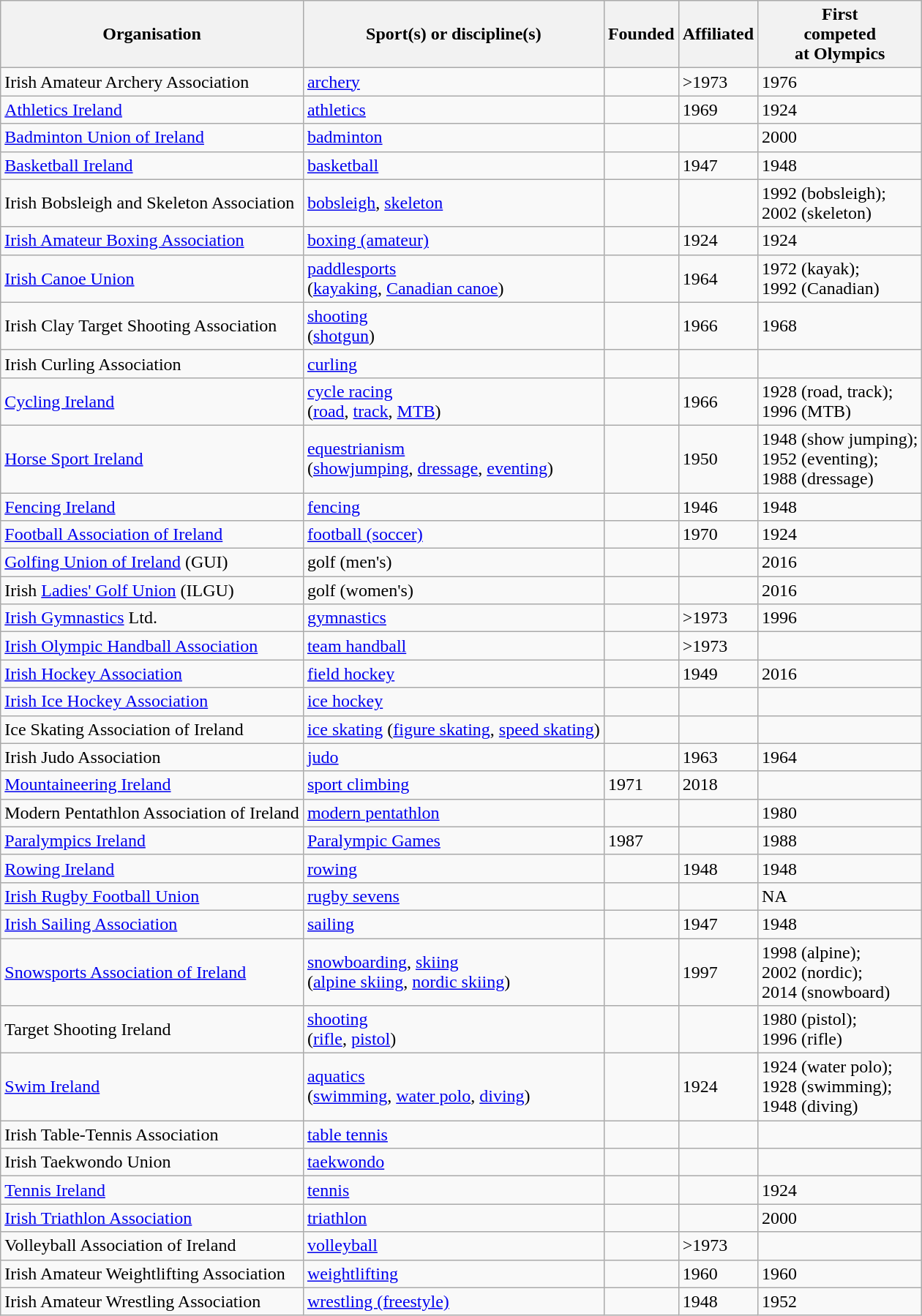<table class="wikitable sortable">
<tr>
<th>Organisation</th>
<th>Sport(s) or discipline(s)</th>
<th>Founded</th>
<th>Affiliated</th>
<th>First<br>competed<br>at Olympics</th>
</tr>
<tr>
<td>Irish Amateur Archery Association</td>
<td><a href='#'>archery</a></td>
<td></td>
<td>>1973</td>
<td>1976</td>
</tr>
<tr>
<td><a href='#'>Athletics Ireland</a></td>
<td><a href='#'>athletics</a></td>
<td></td>
<td>1969</td>
<td>1924</td>
</tr>
<tr>
<td><a href='#'>Badminton Union of Ireland</a></td>
<td><a href='#'>badminton</a></td>
<td></td>
<td></td>
<td>2000</td>
</tr>
<tr>
<td><a href='#'>Basketball Ireland</a></td>
<td><a href='#'>basketball</a></td>
<td></td>
<td>1947</td>
<td>1948</td>
</tr>
<tr>
<td>Irish Bobsleigh and Skeleton Association</td>
<td><a href='#'>bobsleigh</a>, <a href='#'>skeleton</a></td>
<td></td>
<td></td>
<td>1992 (bobsleigh);<br>2002 (skeleton)</td>
</tr>
<tr>
<td><a href='#'>Irish Amateur Boxing Association</a></td>
<td><a href='#'>boxing (amateur)</a></td>
<td></td>
<td>1924</td>
<td>1924</td>
</tr>
<tr>
<td><a href='#'>Irish Canoe Union</a></td>
<td><a href='#'>paddlesports</a><br>(<a href='#'>kayaking</a>, <a href='#'>Canadian canoe</a>)</td>
<td></td>
<td>1964</td>
<td>1972 (kayak);<br>1992 (Canadian)</td>
</tr>
<tr>
<td>Irish Clay Target Shooting Association</td>
<td><a href='#'>shooting</a><br>(<a href='#'>shotgun</a>)</td>
<td></td>
<td>1966</td>
<td>1968</td>
</tr>
<tr>
<td>Irish Curling Association</td>
<td><a href='#'>curling</a></td>
<td></td>
<td></td>
<td></td>
</tr>
<tr>
<td><a href='#'>Cycling Ireland</a></td>
<td><a href='#'>cycle racing</a><br>(<a href='#'>road</a>, <a href='#'>track</a>, <a href='#'>MTB</a>)</td>
<td></td>
<td>1966</td>
<td>1928 (road, track);<br>1996 (MTB)</td>
</tr>
<tr>
<td><a href='#'>Horse Sport Ireland</a></td>
<td><a href='#'>equestrianism</a><br>(<a href='#'>showjumping</a>, <a href='#'>dressage</a>, <a href='#'>eventing</a>)</td>
<td></td>
<td>1950</td>
<td>1948 (show jumping);<br>1952 (eventing);<br>1988 (dressage)</td>
</tr>
<tr>
<td><a href='#'>Fencing Ireland</a></td>
<td><a href='#'>fencing</a></td>
<td></td>
<td>1946</td>
<td>1948</td>
</tr>
<tr>
<td><a href='#'>Football Association of Ireland</a></td>
<td><a href='#'>football (soccer)</a></td>
<td></td>
<td>1970</td>
<td>1924</td>
</tr>
<tr>
<td><a href='#'>Golfing Union of Ireland</a> (GUI)</td>
<td>golf (men's)</td>
<td></td>
<td></td>
<td>2016</td>
</tr>
<tr>
<td>Irish <a href='#'>Ladies' Golf Union</a> (ILGU)</td>
<td>golf (women's)</td>
<td></td>
<td></td>
<td>2016</td>
</tr>
<tr>
<td><a href='#'>Irish Gymnastics</a> Ltd.</td>
<td><a href='#'>gymnastics</a></td>
<td></td>
<td>>1973</td>
<td>1996</td>
</tr>
<tr>
<td><a href='#'>Irish Olympic Handball Association</a></td>
<td><a href='#'>team handball</a></td>
<td></td>
<td>>1973</td>
<td></td>
</tr>
<tr>
<td><a href='#'>Irish Hockey Association</a></td>
<td><a href='#'>field hockey</a></td>
<td></td>
<td>1949</td>
<td>2016</td>
</tr>
<tr>
<td><a href='#'>Irish Ice Hockey Association</a></td>
<td><a href='#'>ice hockey</a></td>
<td></td>
<td></td>
<td></td>
</tr>
<tr>
<td>Ice Skating Association of Ireland</td>
<td><a href='#'>ice skating</a> (<a href='#'>figure skating</a>, <a href='#'>speed skating</a>)</td>
<td></td>
<td></td>
<td></td>
</tr>
<tr>
<td>Irish Judo Association</td>
<td><a href='#'>judo</a></td>
<td></td>
<td>1963</td>
<td>1964</td>
</tr>
<tr>
<td><a href='#'>Mountaineering Ireland</a></td>
<td><a href='#'>sport climbing</a></td>
<td>1971</td>
<td>2018</td>
</tr>
<tr>
<td>Modern Pentathlon Association of Ireland</td>
<td><a href='#'>modern pentathlon</a></td>
<td></td>
<td></td>
<td>1980</td>
</tr>
<tr>
<td><a href='#'>Paralympics Ireland</a></td>
<td><a href='#'>Paralympic Games</a></td>
<td>1987</td>
<td></td>
<td>1988</td>
</tr>
<tr>
<td><a href='#'>Rowing Ireland</a></td>
<td><a href='#'>rowing</a></td>
<td></td>
<td>1948</td>
<td>1948</td>
</tr>
<tr>
<td><a href='#'>Irish Rugby Football Union</a></td>
<td><a href='#'>rugby sevens</a></td>
<td></td>
<td></td>
<td>NA</td>
</tr>
<tr>
<td><a href='#'>Irish Sailing Association</a></td>
<td><a href='#'>sailing</a></td>
<td></td>
<td>1947</td>
<td>1948</td>
</tr>
<tr>
<td><a href='#'>Snowsports Association of Ireland</a></td>
<td><a href='#'>snowboarding</a>, <a href='#'>skiing</a><br>(<a href='#'>alpine skiing</a>, <a href='#'>nordic skiing</a>)</td>
<td></td>
<td>1997</td>
<td>1998 (alpine);<br>2002 (nordic);<br>2014 (snowboard)</td>
</tr>
<tr>
<td>Target Shooting Ireland</td>
<td><a href='#'>shooting</a><br>(<a href='#'>rifle</a>, <a href='#'>pistol</a>)</td>
<td></td>
<td></td>
<td>1980 (pistol);<br>1996 (rifle)</td>
</tr>
<tr>
<td><a href='#'>Swim Ireland</a></td>
<td><a href='#'>aquatics</a><br>(<a href='#'>swimming</a>, <a href='#'>water polo</a>, <a href='#'>diving</a>)</td>
<td></td>
<td>1924</td>
<td>1924 (water polo);<br>1928 (swimming);<br>1948 (diving)</td>
</tr>
<tr>
<td>Irish Table-Tennis Association</td>
<td><a href='#'>table tennis</a></td>
<td></td>
<td></td>
<td></td>
</tr>
<tr>
<td>Irish Taekwondo Union</td>
<td><a href='#'>taekwondo</a></td>
<td></td>
<td></td>
<td></td>
</tr>
<tr>
<td><a href='#'>Tennis Ireland</a></td>
<td><a href='#'>tennis</a></td>
<td></td>
<td></td>
<td>1924</td>
</tr>
<tr>
<td><a href='#'>Irish Triathlon Association</a></td>
<td><a href='#'>triathlon</a></td>
<td></td>
<td></td>
<td>2000</td>
</tr>
<tr>
<td>Volleyball Association of Ireland</td>
<td><a href='#'>volleyball</a></td>
<td></td>
<td>>1973</td>
<td></td>
</tr>
<tr>
<td>Irish Amateur Weightlifting Association</td>
<td><a href='#'>weightlifting</a></td>
<td></td>
<td>1960</td>
<td>1960</td>
</tr>
<tr>
<td>Irish Amateur Wrestling Association</td>
<td><a href='#'>wrestling (freestyle)</a></td>
<td></td>
<td>1948</td>
<td>1952</td>
</tr>
</table>
